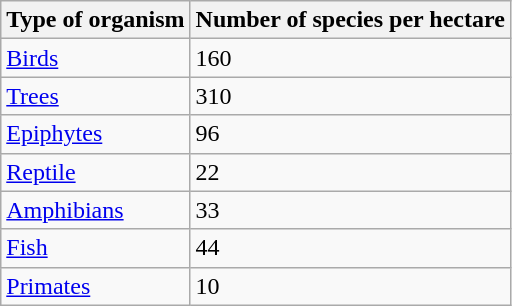<table class="wikitable">
<tr>
<th>Type of organism</th>
<th>Number of species per hectare</th>
</tr>
<tr>
<td><a href='#'>Birds</a></td>
<td>160</td>
</tr>
<tr>
<td><a href='#'>Trees</a></td>
<td>310</td>
</tr>
<tr>
<td><a href='#'>Epiphytes</a></td>
<td>96</td>
</tr>
<tr>
<td><a href='#'>Reptile</a></td>
<td>22</td>
</tr>
<tr>
<td><a href='#'>Amphibians</a></td>
<td>33</td>
</tr>
<tr>
<td><a href='#'>Fish</a></td>
<td>44</td>
</tr>
<tr>
<td><a href='#'>Primates</a></td>
<td>10</td>
</tr>
</table>
